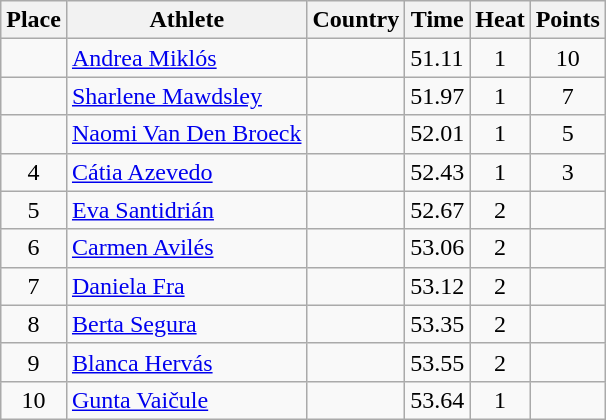<table class="wikitable">
<tr>
<th>Place</th>
<th>Athlete</th>
<th>Country</th>
<th>Time</th>
<th>Heat</th>
<th>Points</th>
</tr>
<tr>
<td align=center></td>
<td><a href='#'>Andrea Miklós</a></td>
<td></td>
<td>51.11</td>
<td align=center>1</td>
<td align=center>10</td>
</tr>
<tr>
<td align=center></td>
<td><a href='#'>Sharlene Mawdsley</a></td>
<td></td>
<td>51.97</td>
<td align=center>1</td>
<td align=center>7</td>
</tr>
<tr>
<td align=center></td>
<td><a href='#'>Naomi Van Den Broeck</a></td>
<td></td>
<td>52.01</td>
<td align=center>1</td>
<td align=center>5</td>
</tr>
<tr>
<td align=center>4</td>
<td><a href='#'>Cátia Azevedo</a></td>
<td></td>
<td>52.43</td>
<td align=center>1</td>
<td align=center>3</td>
</tr>
<tr>
<td align=center>5</td>
<td><a href='#'>Eva Santidrián</a></td>
<td></td>
<td>52.67</td>
<td align=center>2</td>
<td align=center></td>
</tr>
<tr>
<td align=center>6</td>
<td><a href='#'>Carmen Avilés</a></td>
<td></td>
<td>53.06</td>
<td align=center>2</td>
<td align=center></td>
</tr>
<tr>
<td align=center>7</td>
<td><a href='#'>Daniela Fra</a></td>
<td></td>
<td>53.12</td>
<td align=center>2</td>
<td align=center></td>
</tr>
<tr>
<td align=center>8</td>
<td><a href='#'>Berta Segura</a></td>
<td></td>
<td>53.35</td>
<td align=center>2</td>
<td align=center></td>
</tr>
<tr>
<td align=center>9</td>
<td><a href='#'>Blanca Hervás</a></td>
<td></td>
<td>53.55</td>
<td align=center>2</td>
<td align=center></td>
</tr>
<tr>
<td align=center>10</td>
<td><a href='#'>Gunta Vaičule</a></td>
<td></td>
<td>53.64</td>
<td align=center>1</td>
<td align=center></td>
</tr>
</table>
